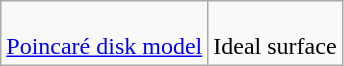<table class=wikitable>
<tr>
<td><br><a href='#'>Poincaré disk model</a></td>
<td><br>Ideal surface</td>
</tr>
</table>
